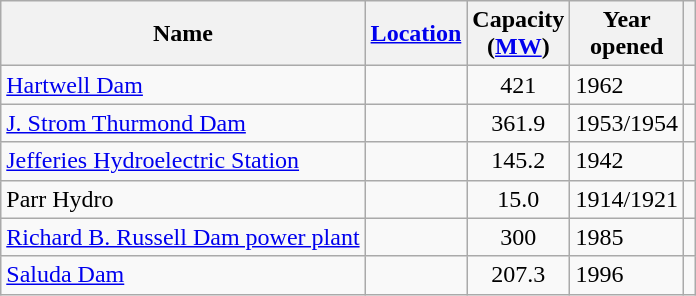<table class="wikitable sortable">
<tr>
<th>Name</th>
<th><a href='#'>Location</a></th>
<th>Capacity<br>(<a href='#'>MW</a>)</th>
<th>Year<br>opened</th>
<th></th>
</tr>
<tr>
<td><a href='#'>Hartwell Dam</a></td>
<td></td>
<td align=center>421</td>
<td>1962</td>
<td></td>
</tr>
<tr>
<td><a href='#'>J. Strom Thurmond Dam</a></td>
<td></td>
<td align=center>361.9</td>
<td>1953/1954</td>
<td></td>
</tr>
<tr>
<td><a href='#'>Jefferies Hydroelectric Station</a></td>
<td></td>
<td align=center>145.2</td>
<td>1942</td>
<td></td>
</tr>
<tr>
<td>Parr Hydro</td>
<td></td>
<td align=center>15.0</td>
<td>1914/1921</td>
<td></td>
</tr>
<tr>
<td><a href='#'>Richard B. Russell Dam power plant</a></td>
<td></td>
<td align=center>300</td>
<td>1985</td>
<td></td>
</tr>
<tr>
<td><a href='#'>Saluda Dam</a></td>
<td></td>
<td align=center>207.3</td>
<td>1996</td>
<td></td>
</tr>
</table>
